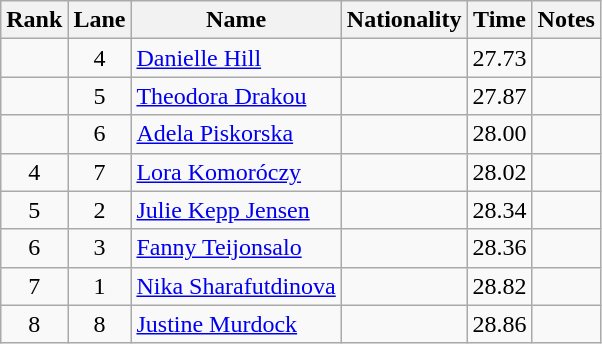<table class="wikitable sortable" style="text-align:center">
<tr>
<th>Rank</th>
<th>Lane</th>
<th>Name</th>
<th>Nationality</th>
<th>Time</th>
<th>Notes</th>
</tr>
<tr>
<td></td>
<td>4</td>
<td align=left><a href='#'>Danielle Hill</a></td>
<td align=left></td>
<td>27.73</td>
<td></td>
</tr>
<tr>
<td></td>
<td>5</td>
<td align=left><a href='#'>Theodora Drakou</a></td>
<td align=left></td>
<td>27.87</td>
<td></td>
</tr>
<tr>
<td></td>
<td>6</td>
<td align=left><a href='#'>Adela Piskorska</a></td>
<td align=left></td>
<td>28.00</td>
<td></td>
</tr>
<tr>
<td>4</td>
<td>7</td>
<td align=left><a href='#'>Lora Komoróczy</a></td>
<td align=left></td>
<td>28.02</td>
<td></td>
</tr>
<tr>
<td>5</td>
<td>2</td>
<td align=left><a href='#'>Julie Kepp Jensen</a></td>
<td align=left></td>
<td>28.34</td>
<td></td>
</tr>
<tr>
<td>6</td>
<td>3</td>
<td align=left><a href='#'>Fanny Teijonsalo</a></td>
<td align=left></td>
<td>28.36</td>
<td></td>
</tr>
<tr>
<td>7</td>
<td>1</td>
<td align=left><a href='#'>Nika Sharafutdinova</a></td>
<td align=left></td>
<td>28.82</td>
<td></td>
</tr>
<tr>
<td>8</td>
<td>8</td>
<td align=left><a href='#'>Justine Murdock</a></td>
<td align=left></td>
<td>28.86</td>
<td></td>
</tr>
</table>
